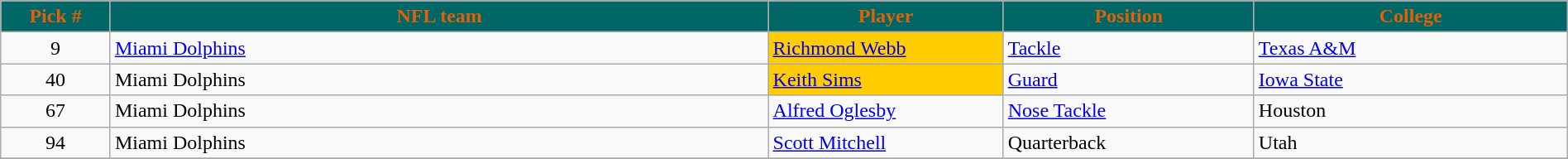<table class="wikitable sortable sortable" style="width: 100%">
<tr>
<th style="background:#006666;color:#DF6108;" width=7%>Pick #</th>
<th width=42% style="background:#006666;color:#DF6108;">NFL team</th>
<th width=15% style="background:#006666;color:#DF6108;">Player</th>
<th width=16% style="background:#006666;color:#DF6108;">Position</th>
<th width=20% style="background:#006666;color:#DF6108;">College</th>
</tr>
<tr>
<td align=center>9</td>
<td><a href='#'>Miami Dolphins</a></td>
<td bgcolor="#FFCC00"><a href='#'>Richmond Webb</a></td>
<td><a href='#'>Tackle</a></td>
<td><a href='#'>Texas A&M</a></td>
</tr>
<tr>
<td align=center>40</td>
<td>Miami Dolphins</td>
<td bgcolor="#FFCC00"><a href='#'>Keith Sims</a></td>
<td><a href='#'>Guard</a></td>
<td><a href='#'>Iowa State</a></td>
</tr>
<tr>
<td align=center>67</td>
<td>Miami Dolphins</td>
<td><a href='#'>Alfred Oglesby</a></td>
<td><a href='#'>Nose Tackle</a></td>
<td>Houston</td>
</tr>
<tr>
<td align=center>94</td>
<td>Miami Dolphins</td>
<td><a href='#'>Scott Mitchell</a></td>
<td>Quarterback</td>
<td>Utah</td>
</tr>
<tr>
</tr>
</table>
